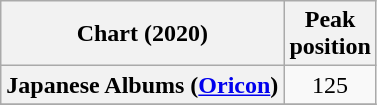<table class="wikitable plainrowheaders">
<tr>
<th scope="col">Chart (2020)</th>
<th scope="col">Peak<br>position</th>
</tr>
<tr>
<th scope="row">Japanese Albums (<a href='#'>Oricon</a>)</th>
<td style="text-align:center;">125</td>
</tr>
<tr>
</tr>
</table>
